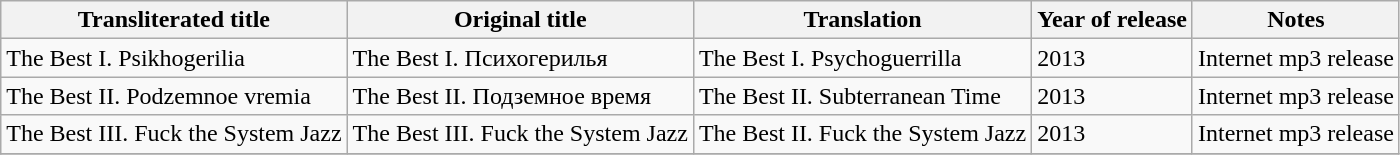<table class="wikitable">
<tr>
<th>Transliterated title</th>
<th>Original title</th>
<th>Translation</th>
<th>Year of release</th>
<th>Notes</th>
</tr>
<tr>
<td>The Best I. Psikhogerilia</td>
<td>The Best I. Психогерилья</td>
<td>The Best I. Psychoguerrilla</td>
<td>2013</td>
<td>Internet mp3 release</td>
</tr>
<tr>
<td>The Best II. Podzemnoe vremia</td>
<td>The Best II. Подземное время</td>
<td>The Best II. Subterranean Time</td>
<td>2013</td>
<td>Internet mp3 release</td>
</tr>
<tr>
<td>The Best III. Fuck the System Jazz</td>
<td>The Best III. Fuck the System Jazz</td>
<td>The Best II. Fuck the System Jazz</td>
<td>2013</td>
<td>Internet mp3 release</td>
</tr>
<tr>
</tr>
</table>
